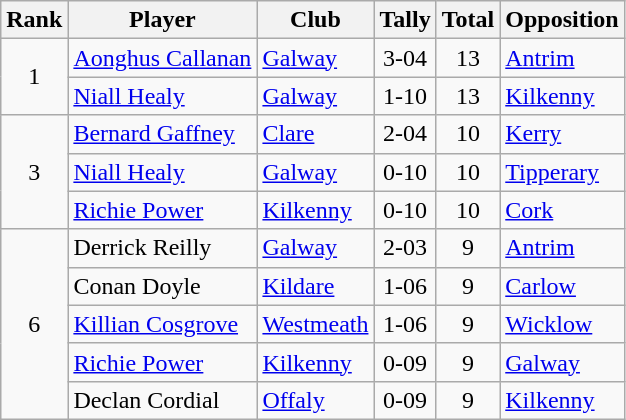<table class="wikitable">
<tr>
<th>Rank</th>
<th>Player</th>
<th>Club</th>
<th>Tally</th>
<th>Total</th>
<th>Opposition</th>
</tr>
<tr>
<td rowspan="2" style="text-align:center;">1</td>
<td><a href='#'>Aonghus Callanan</a></td>
<td><a href='#'>Galway</a></td>
<td align=center>3-04</td>
<td align=center>13</td>
<td><a href='#'>Antrim</a></td>
</tr>
<tr>
<td><a href='#'>Niall Healy</a></td>
<td><a href='#'>Galway</a></td>
<td align=center>1-10</td>
<td align=center>13</td>
<td><a href='#'>Kilkenny</a></td>
</tr>
<tr>
<td rowspan="3" style="text-align:center;">3</td>
<td><a href='#'>Bernard Gaffney</a></td>
<td><a href='#'>Clare</a></td>
<td align=center>2-04</td>
<td align=center>10</td>
<td><a href='#'>Kerry</a></td>
</tr>
<tr>
<td><a href='#'>Niall Healy</a></td>
<td><a href='#'>Galway</a></td>
<td align=center>0-10</td>
<td align=center>10</td>
<td><a href='#'>Tipperary</a></td>
</tr>
<tr>
<td><a href='#'>Richie Power</a></td>
<td><a href='#'>Kilkenny</a></td>
<td align=center>0-10</td>
<td align=center>10</td>
<td><a href='#'>Cork</a></td>
</tr>
<tr>
<td rowspan="5" style="text-align:center;">6</td>
<td>Derrick Reilly</td>
<td><a href='#'>Galway</a></td>
<td align=center>2-03</td>
<td align=center>9</td>
<td><a href='#'>Antrim</a></td>
</tr>
<tr>
<td>Conan Doyle</td>
<td><a href='#'>Kildare</a></td>
<td align=center>1-06</td>
<td align=center>9</td>
<td><a href='#'>Carlow</a></td>
</tr>
<tr>
<td><a href='#'>Killian Cosgrove</a></td>
<td><a href='#'>Westmeath</a></td>
<td align=center>1-06</td>
<td align=center>9</td>
<td><a href='#'>Wicklow</a></td>
</tr>
<tr>
<td><a href='#'>Richie Power</a></td>
<td><a href='#'>Kilkenny</a></td>
<td align=center>0-09</td>
<td align=center>9</td>
<td><a href='#'>Galway</a></td>
</tr>
<tr>
<td>Declan Cordial</td>
<td><a href='#'>Offaly</a></td>
<td align=center>0-09</td>
<td align=center>9</td>
<td><a href='#'>Kilkenny</a></td>
</tr>
</table>
